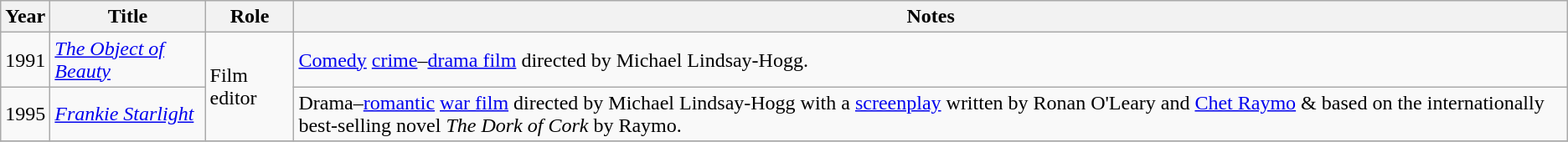<table class="wikitable sortable">
<tr>
<th>Year</th>
<th>Title</th>
<th>Role</th>
<th class="unsortable">Notes</th>
</tr>
<tr>
<td>1991</td>
<td><em><a href='#'>The Object of Beauty</a></em></td>
<td rowspan="2">Film editor</td>
<td><a href='#'>Comedy</a> <a href='#'>crime</a>–<a href='#'>drama film</a> directed by Michael Lindsay-Hogg.</td>
</tr>
<tr>
<td>1995</td>
<td><em><a href='#'>Frankie Starlight</a></em></td>
<td>Drama–<a href='#'>romantic</a> <a href='#'>war film</a> directed by Michael Lindsay-Hogg with a <a href='#'>screenplay</a> written by Ronan O'Leary and <a href='#'>Chet Raymo</a> & based on the internationally best-selling novel <em>The Dork of Cork</em> by Raymo.</td>
</tr>
<tr>
</tr>
</table>
